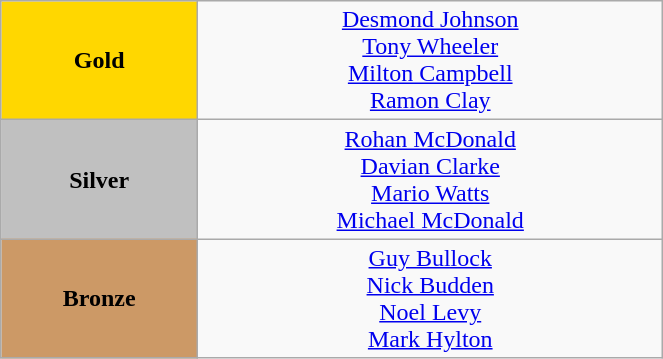<table class="wikitable" style="text-align:center; " width="35%">
<tr>
<td bgcolor="gold"><strong>Gold</strong></td>
<td><a href='#'>Desmond Johnson</a><br><a href='#'>Tony Wheeler</a><br><a href='#'>Milton Campbell</a><br><a href='#'>Ramon Clay</a><br>  <small><em></em></small></td>
</tr>
<tr>
<td bgcolor="silver"><strong>Silver</strong></td>
<td><a href='#'>Rohan McDonald</a><br><a href='#'>Davian Clarke</a><br><a href='#'>Mario Watts</a><br><a href='#'>Michael McDonald</a><br>  <small><em></em></small></td>
</tr>
<tr>
<td bgcolor="CC9966"><strong>Bronze</strong></td>
<td><a href='#'>Guy Bullock</a><br><a href='#'>Nick Budden</a><br><a href='#'>Noel Levy</a><br><a href='#'>Mark Hylton</a><br>  <small><em></em></small></td>
</tr>
</table>
